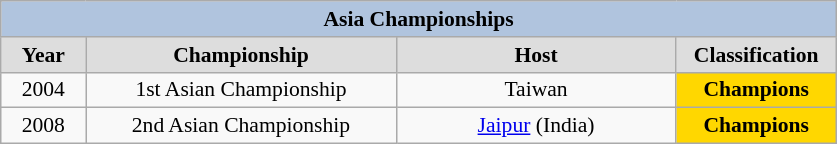<table class="wikitable" style=font-size:90%>
<tr align=center style="background:#B0C4DE;">
<td colspan=4><strong>Asia Championships</strong></td>
</tr>
<tr align=center bgcolor="#dddddd">
<td width=50><strong>Year</strong></td>
<td width=200><strong>Championship</strong></td>
<td width=180><strong>Host</strong></td>
<td width=100><strong>Classification</strong></td>
</tr>
<tr align=center>
<td>2004</td>
<td>1st Asian Championship</td>
<td>Taiwan</td>
<td bgcolor="gold" align="center">  <strong>Champions</strong></td>
</tr>
<tr align=center>
<td>2008</td>
<td>2nd Asian Championship</td>
<td><a href='#'>Jaipur</a> (India)</td>
<td bgcolor="gold" align="center">  <strong>Champions</strong></td>
</tr>
</table>
